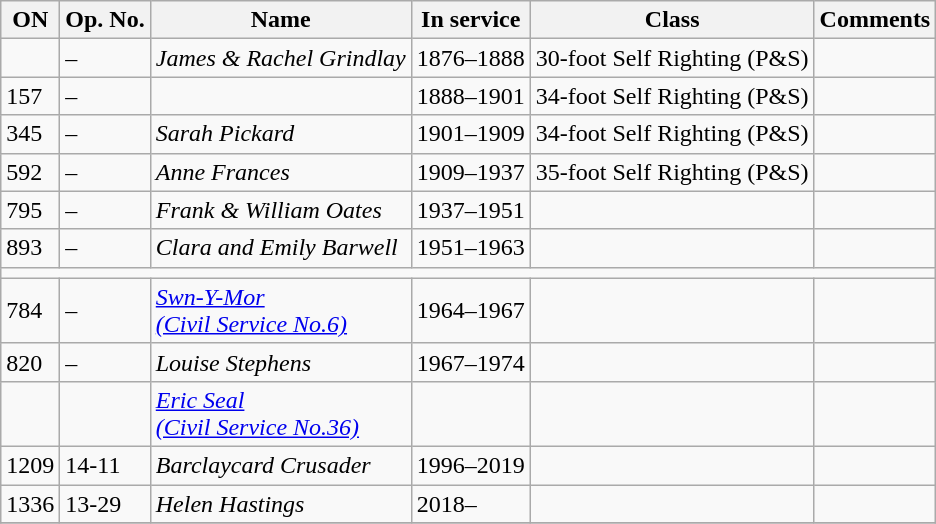<table class="wikitable">
<tr>
<th>ON</th>
<th>Op. No.</th>
<th>Name</th>
<th>In service</th>
<th>Class</th>
<th>Comments</th>
</tr>
<tr>
<td></td>
<td>–</td>
<td><em>James & Rachel Grindlay</em></td>
<td>1876–1888</td>
<td>30-foot Self Righting (P&S)</td>
<td></td>
</tr>
<tr>
<td>157</td>
<td>–</td>
<td></td>
<td>1888–1901</td>
<td>34-foot Self Righting (P&S)</td>
<td></td>
</tr>
<tr>
<td>345</td>
<td>–</td>
<td><em>Sarah Pickard</em></td>
<td>1901–1909</td>
<td>34-foot Self Righting (P&S)</td>
<td></td>
</tr>
<tr>
<td>592</td>
<td>–</td>
<td><em>Anne Frances</em></td>
<td>1909–1937</td>
<td>35-foot Self Righting (P&S)</td>
<td></td>
</tr>
<tr>
<td>795</td>
<td>–</td>
<td><em>Frank & William Oates</em></td>
<td>1937–1951</td>
<td></td>
<td></td>
</tr>
<tr>
<td>893</td>
<td>–</td>
<td><em>Clara and Emily Barwell</em></td>
<td>1951–1963</td>
<td></td>
<td></td>
</tr>
<tr>
<td colspan=6 style=" text-align: center;"></td>
</tr>
<tr>
<td>784</td>
<td>–</td>
<td><a href='#'><em>Swn-Y-Mor<br>(Civil Service No.6)</em></a></td>
<td>1964–1967</td>
<td></td>
<td></td>
</tr>
<tr>
<td>820</td>
<td>–</td>
<td><em>Louise Stephens</em></td>
<td>1967–1974</td>
<td></td>
<td></td>
</tr>
<tr>
<td></td>
<td></td>
<td><a href='#'><em>Eric Seal<br>(Civil Service No.36)</em></a></td>
<td></td>
<td></td>
<td></td>
</tr>
<tr>
<td>1209</td>
<td>14-11</td>
<td><em>Barclaycard Crusader</em></td>
<td>1996–2019</td>
<td></td>
<td></td>
</tr>
<tr>
<td>1336</td>
<td>13-29</td>
<td><em>Helen Hastings</em></td>
<td>2018–</td>
<td></td>
<td></td>
</tr>
<tr>
</tr>
</table>
